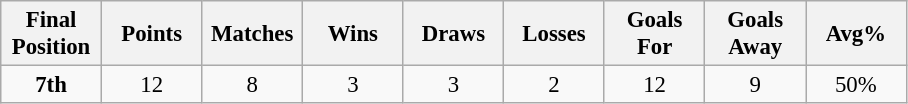<table class="wikitable" style="font-size: 95%; text-align: center;">
<tr>
<th width=60>Final Position</th>
<th width=60>Points</th>
<th width=60>Matches</th>
<th width=60>Wins</th>
<th width=60>Draws</th>
<th width=60>Losses</th>
<th width=60>Goals For</th>
<th width=60>Goals Away</th>
<th width=60>Avg%</th>
</tr>
<tr>
<td><strong>7th</strong></td>
<td>12</td>
<td>8</td>
<td>3</td>
<td>3</td>
<td>2</td>
<td>12</td>
<td>9</td>
<td>50%</td>
</tr>
</table>
